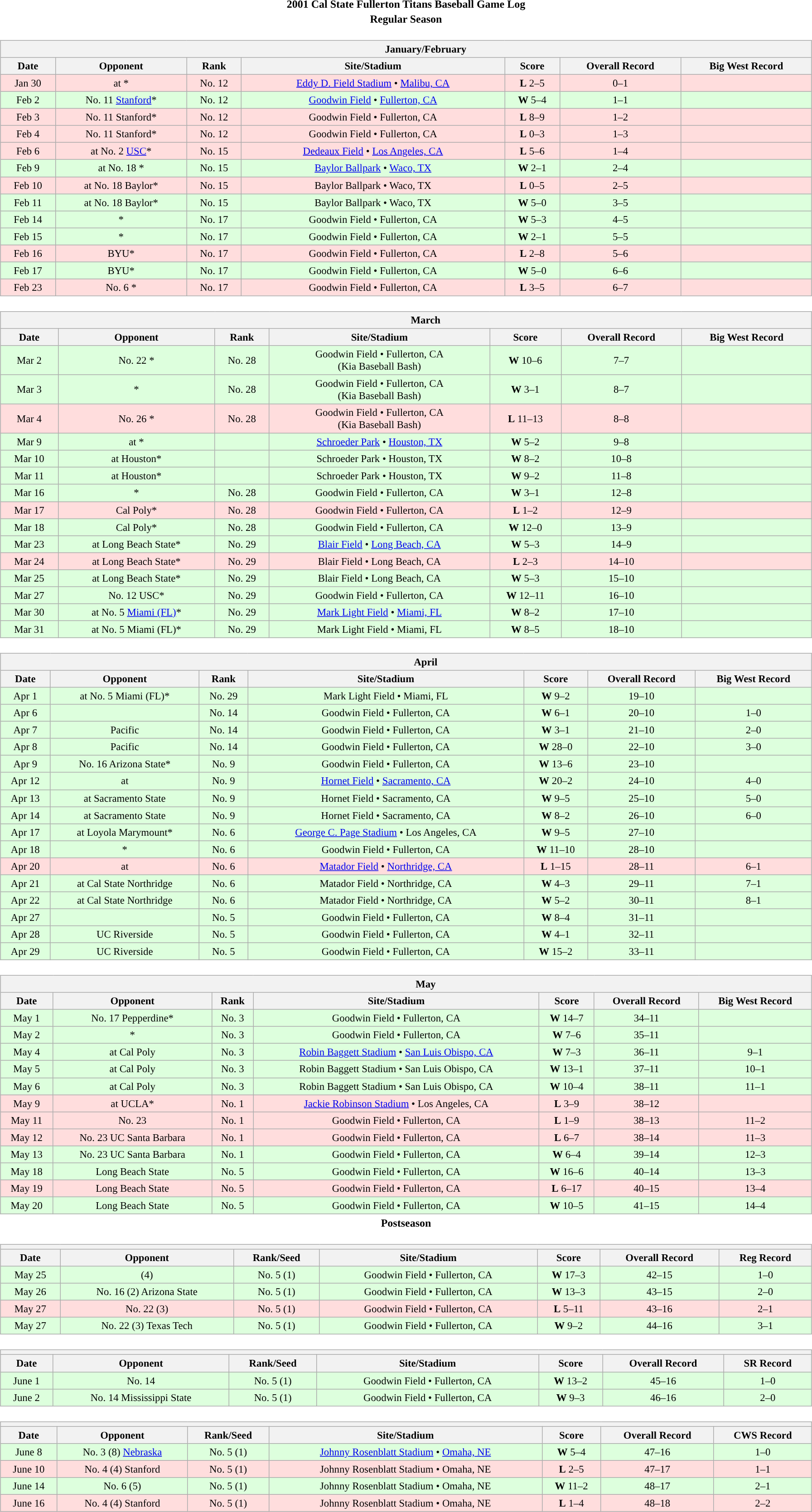<table class="toccolours" width=95% style="margin:1.5em auto; text-align:center;">
<tr>
<th colspan=2>2001 Cal State Fullerton Titans Baseball Game Log</th>
</tr>
<tr>
<th colspan=2>Regular Season</th>
</tr>
<tr valign="top">
<td><br><table class="wikitable collapsible collapsed" style="margin:auto; font-size:95%; width:100%">
<tr>
<th colspan=11 style="padding-left:4em;">January/February</th>
</tr>
<tr>
<th>Date</th>
<th>Opponent</th>
<th>Rank</th>
<th>Site/Stadium</th>
<th>Score</th>
<th>Overall Record</th>
<th>Big West Record</th>
</tr>
<tr bgcolor=ffdddd>
<td>Jan 30</td>
<td>at *</td>
<td>No. 12</td>
<td><a href='#'>Eddy D. Field Stadium</a> • <a href='#'>Malibu, CA</a></td>
<td><strong>L</strong> 2–5</td>
<td>0–1</td>
<td></td>
</tr>
<tr bgcolor=ddffdd>
<td>Feb 2</td>
<td>No. 11 <a href='#'>Stanford</a>*</td>
<td>No. 12</td>
<td><a href='#'>Goodwin Field</a> • <a href='#'>Fullerton, CA</a></td>
<td><strong>W</strong> 5–4</td>
<td>1–1</td>
<td></td>
</tr>
<tr bgcolor=ffdddd>
<td>Feb 3</td>
<td>No. 11 Stanford*</td>
<td>No. 12</td>
<td>Goodwin Field • Fullerton, CA</td>
<td><strong>L</strong> 8–9</td>
<td>1–2</td>
<td></td>
</tr>
<tr bgcolor=ffdddd>
<td>Feb 4</td>
<td>No. 11 Stanford*</td>
<td>No. 12</td>
<td>Goodwin Field • Fullerton, CA</td>
<td><strong>L</strong> 0–3</td>
<td>1–3</td>
<td></td>
</tr>
<tr bgcolor=ffdddd>
<td>Feb 6</td>
<td>at No. 2 <a href='#'>USC</a>*</td>
<td>No. 15</td>
<td><a href='#'>Dedeaux Field</a> • <a href='#'>Los Angeles, CA</a></td>
<td><strong>L</strong> 5–6</td>
<td>1–4</td>
<td></td>
</tr>
<tr bgcolor=ddffdd>
<td>Feb 9</td>
<td>at No. 18 *</td>
<td>No. 15</td>
<td><a href='#'>Baylor Ballpark</a> • <a href='#'>Waco, TX</a></td>
<td><strong>W</strong> 2–1</td>
<td>2–4</td>
<td></td>
</tr>
<tr bgcolor=ffdddd>
<td>Feb 10</td>
<td>at No. 18 Baylor*</td>
<td>No. 15</td>
<td>Baylor Ballpark • Waco, TX</td>
<td><strong>L</strong> 0–5</td>
<td>2–5</td>
<td></td>
</tr>
<tr bgcolor=ddffdd>
<td>Feb 11</td>
<td>at No. 18 Baylor*</td>
<td>No. 15</td>
<td>Baylor Ballpark • Waco, TX</td>
<td><strong>W</strong> 5–0</td>
<td>3–5</td>
<td></td>
</tr>
<tr bgcolor=ddffdd>
<td>Feb 14</td>
<td>*</td>
<td>No. 17</td>
<td>Goodwin Field • Fullerton, CA</td>
<td><strong>W</strong> 5–3</td>
<td>4–5</td>
<td></td>
</tr>
<tr bgcolor=ddffdd>
<td>Feb 15</td>
<td>*</td>
<td>No. 17</td>
<td>Goodwin Field • Fullerton, CA</td>
<td><strong>W</strong> 2–1</td>
<td>5–5</td>
<td></td>
</tr>
<tr bgcolor=ffdddd>
<td>Feb 16</td>
<td>BYU*</td>
<td>No. 17</td>
<td>Goodwin Field • Fullerton, CA</td>
<td><strong>L</strong> 2–8</td>
<td>5–6</td>
<td></td>
</tr>
<tr bgcolor=ddffdd>
<td>Feb 17</td>
<td>BYU*</td>
<td>No. 17</td>
<td>Goodwin Field • Fullerton, CA</td>
<td><strong>W</strong> 5–0</td>
<td>6–6</td>
<td></td>
</tr>
<tr bgcolor=ffdddd>
<td>Feb 23</td>
<td>No. 6 *</td>
<td>No. 17</td>
<td>Goodwin Field • Fullerton, CA</td>
<td><strong>L</strong> 3–5</td>
<td>6–7</td>
<td></td>
</tr>
</table>
</td>
</tr>
<tr>
<td><br><table class="wikitable collapsible collapsed" style="margin:auto; font-size:95%; width:100%">
<tr>
<th colspan=11 style="padding-left:4em;">March</th>
</tr>
<tr>
<th>Date</th>
<th>Opponent</th>
<th>Rank</th>
<th>Site/Stadium</th>
<th>Score</th>
<th>Overall Record</th>
<th>Big West Record</th>
</tr>
<tr bgcolor=ddffdd>
<td>Mar 2</td>
<td>No. 22 *</td>
<td>No. 28</td>
<td>Goodwin Field • Fullerton, CA<br>(Kia Baseball Bash)</td>
<td><strong>W</strong> 10–6</td>
<td>7–7</td>
<td></td>
</tr>
<tr bgcolor=ddffdd>
<td>Mar 3</td>
<td>*</td>
<td>No. 28</td>
<td>Goodwin Field • Fullerton, CA<br>(Kia Baseball Bash)</td>
<td><strong>W</strong> 3–1</td>
<td>8–7</td>
<td></td>
</tr>
<tr bgcolor=ffdddd>
<td>Mar 4</td>
<td>No. 26 *</td>
<td>No. 28</td>
<td>Goodwin Field • Fullerton, CA<br>(Kia Baseball Bash)</td>
<td><strong>L</strong> 11–13</td>
<td>8–8</td>
<td></td>
</tr>
<tr bgcolor=ddffdd>
<td>Mar 9</td>
<td>at *</td>
<td></td>
<td><a href='#'>Schroeder Park</a> • <a href='#'>Houston, TX</a></td>
<td><strong>W</strong> 5–2</td>
<td>9–8</td>
<td></td>
</tr>
<tr bgcolor=ddffdd>
<td>Mar 10</td>
<td>at Houston*</td>
<td></td>
<td>Schroeder Park • Houston, TX</td>
<td><strong>W</strong> 8–2</td>
<td>10–8</td>
<td></td>
</tr>
<tr bgcolor=ddffdd>
<td>Mar 11</td>
<td>at Houston*</td>
<td></td>
<td>Schroeder Park • Houston, TX</td>
<td><strong>W</strong> 9–2</td>
<td>11–8</td>
<td></td>
</tr>
<tr bgcolor=ddffdd>
<td>Mar 16</td>
<td>*</td>
<td>No. 28</td>
<td>Goodwin Field • Fullerton, CA</td>
<td><strong>W</strong> 3–1</td>
<td>12–8</td>
<td></td>
</tr>
<tr bgcolor=ffdddd>
<td>Mar 17</td>
<td>Cal Poly*</td>
<td>No. 28</td>
<td>Goodwin Field • Fullerton, CA</td>
<td><strong>L</strong> 1–2</td>
<td>12–9</td>
<td></td>
</tr>
<tr bgcolor=ddffdd>
<td>Mar 18</td>
<td>Cal Poly*</td>
<td>No. 28</td>
<td>Goodwin Field • Fullerton, CA</td>
<td><strong>W</strong> 12–0</td>
<td>13–9</td>
<td></td>
</tr>
<tr bgcolor=ddffdd>
<td>Mar 23</td>
<td>at Long Beach State*</td>
<td>No. 29</td>
<td><a href='#'>Blair Field</a> • <a href='#'>Long Beach, CA</a></td>
<td><strong>W</strong> 5–3</td>
<td>14–9</td>
<td></td>
</tr>
<tr bgcolor=ffdddd>
<td>Mar 24</td>
<td>at Long Beach State*</td>
<td>No. 29</td>
<td>Blair Field • Long Beach, CA</td>
<td><strong>L</strong> 2–3</td>
<td>14–10</td>
<td></td>
</tr>
<tr bgcolor=ddffdd>
<td>Mar 25</td>
<td>at Long Beach State*</td>
<td>No. 29</td>
<td>Blair Field • Long Beach, CA</td>
<td><strong>W</strong> 5–3</td>
<td>15–10</td>
<td></td>
</tr>
<tr bgcolor=ddffdd>
<td>Mar 27</td>
<td>No. 12 USC*</td>
<td>No. 29</td>
<td>Goodwin Field • Fullerton, CA</td>
<td><strong>W</strong> 12–11</td>
<td>16–10</td>
<td></td>
</tr>
<tr bgcolor=ddffdd>
<td>Mar 30</td>
<td>at No. 5 <a href='#'>Miami (FL)</a>*</td>
<td>No. 29</td>
<td><a href='#'>Mark Light Field</a> • <a href='#'>Miami, FL</a></td>
<td><strong>W</strong> 8–2</td>
<td>17–10</td>
<td></td>
</tr>
<tr bgcolor=ddffdd>
<td>Mar 31</td>
<td>at No. 5 Miami (FL)*</td>
<td>No. 29</td>
<td>Mark Light Field • Miami, FL</td>
<td><strong>W</strong> 8–5</td>
<td>18–10</td>
<td></td>
</tr>
</table>
</td>
</tr>
<tr>
<td><br><table class="wikitable collapsible collapsed" style="margin:auto; font-size:95%; width:100%">
<tr>
<th colspan=11 style="padding-left:4em;">April</th>
</tr>
<tr>
<th>Date</th>
<th>Opponent</th>
<th>Rank</th>
<th>Site/Stadium</th>
<th>Score</th>
<th>Overall Record</th>
<th>Big West Record</th>
</tr>
<tr bgcolor=ddffdd>
<td>Apr 1</td>
<td>at No. 5 Miami (FL)*</td>
<td>No. 29</td>
<td>Mark Light Field • Miami, FL</td>
<td><strong>W</strong> 9–2</td>
<td>19–10</td>
<td></td>
</tr>
<tr bgcolor=ddffdd>
<td>Apr 6</td>
<td></td>
<td>No. 14</td>
<td>Goodwin Field • Fullerton, CA</td>
<td><strong>W</strong> 6–1</td>
<td>20–10</td>
<td>1–0</td>
</tr>
<tr bgcolor=ddffdd>
<td>Apr 7</td>
<td>Pacific</td>
<td>No. 14</td>
<td>Goodwin Field • Fullerton, CA</td>
<td><strong>W</strong> 3–1</td>
<td>21–10</td>
<td>2–0</td>
</tr>
<tr bgcolor=ddffdd>
<td>Apr 8</td>
<td>Pacific</td>
<td>No. 14</td>
<td>Goodwin Field • Fullerton, CA</td>
<td><strong>W</strong> 28–0</td>
<td>22–10</td>
<td>3–0</td>
</tr>
<tr bgcolor=ddffdd>
<td>Apr 9</td>
<td>No. 16 Arizona State*</td>
<td>No. 9</td>
<td>Goodwin Field • Fullerton, CA</td>
<td><strong>W</strong> 13–6</td>
<td>23–10</td>
<td></td>
</tr>
<tr bgcolor=ddffdd>
<td>Apr 12</td>
<td>at </td>
<td>No. 9</td>
<td><a href='#'>Hornet Field</a> • <a href='#'>Sacramento, CA</a></td>
<td><strong>W</strong> 20–2</td>
<td>24–10</td>
<td>4–0</td>
</tr>
<tr bgcolor=ddffdd>
<td>Apr 13</td>
<td>at Sacramento State</td>
<td>No. 9</td>
<td>Hornet Field • Sacramento, CA</td>
<td><strong>W</strong> 9–5</td>
<td>25–10</td>
<td>5–0</td>
</tr>
<tr bgcolor=ddffdd>
<td>Apr 14</td>
<td>at Sacramento State</td>
<td>No. 9</td>
<td>Hornet Field • Sacramento, CA</td>
<td><strong>W</strong> 8–2</td>
<td>26–10</td>
<td>6–0</td>
</tr>
<tr bgcolor=ddffdd>
<td>Apr 17</td>
<td>at Loyola Marymount*</td>
<td>No. 6</td>
<td><a href='#'>George C. Page Stadium</a> • Los Angeles, CA</td>
<td><strong>W</strong> 9–5</td>
<td>27–10</td>
<td></td>
</tr>
<tr bgcolor=ddffdd>
<td>Apr 18</td>
<td>*</td>
<td>No. 6</td>
<td>Goodwin Field • Fullerton, CA</td>
<td><strong>W</strong> 11–10</td>
<td>28–10</td>
<td></td>
</tr>
<tr bgcolor=ffdddd>
<td>Apr 20</td>
<td>at </td>
<td>No. 6</td>
<td><a href='#'>Matador Field</a> • <a href='#'>Northridge, CA</a></td>
<td><strong>L</strong> 1–15</td>
<td>28–11</td>
<td>6–1</td>
</tr>
<tr bgcolor=ddffdd>
<td>Apr 21</td>
<td>at Cal State Northridge</td>
<td>No. 6</td>
<td>Matador Field • Northridge, CA</td>
<td><strong>W</strong> 4–3</td>
<td>29–11</td>
<td>7–1</td>
</tr>
<tr bgcolor=ddffdd>
<td>Apr 22</td>
<td>at Cal State Northridge</td>
<td>No. 6</td>
<td>Matador Field • Northridge, CA</td>
<td><strong>W</strong> 5–2</td>
<td>30–11</td>
<td>8–1</td>
</tr>
<tr bgcolor=ddffdd>
<td>Apr 27</td>
<td></td>
<td>No. 5</td>
<td>Goodwin Field • Fullerton, CA</td>
<td><strong>W</strong> 8–4</td>
<td>31–11</td>
<td></td>
</tr>
<tr bgcolor=ddffdd>
<td>Apr 28</td>
<td>UC Riverside</td>
<td>No. 5</td>
<td>Goodwin Field • Fullerton, CA</td>
<td><strong>W</strong> 4–1</td>
<td>32–11</td>
<td></td>
</tr>
<tr bgcolor=ddffdd>
<td>Apr 29</td>
<td>UC Riverside</td>
<td>No. 5</td>
<td>Goodwin Field • Fullerton, CA</td>
<td><strong>W</strong> 15–2</td>
<td>33–11</td>
<td></td>
</tr>
</table>
</td>
</tr>
<tr>
<td><br><table class="wikitable collapsible collapsed" style="margin:auto; font-size:95%; width:100%">
<tr>
<th colspan=11 style="padding-left:4em;">May</th>
</tr>
<tr>
<th>Date</th>
<th>Opponent</th>
<th>Rank</th>
<th>Site/Stadium</th>
<th>Score</th>
<th>Overall Record</th>
<th>Big West Record</th>
</tr>
<tr bgcolor=ddffdd>
<td>May 1</td>
<td>No. 17 Pepperdine*</td>
<td>No. 3</td>
<td>Goodwin Field • Fullerton, CA</td>
<td><strong>W</strong> 14–7</td>
<td>34–11</td>
<td></td>
</tr>
<tr bgcolor=ddffdd>
<td>May 2</td>
<td>*</td>
<td>No. 3</td>
<td>Goodwin Field • Fullerton, CA</td>
<td><strong>W</strong> 7–6</td>
<td>35–11</td>
<td></td>
</tr>
<tr bgcolor=ddffdd>
<td>May 4</td>
<td>at Cal Poly</td>
<td>No. 3</td>
<td><a href='#'>Robin Baggett Stadium</a> • <a href='#'>San Luis Obispo, CA</a></td>
<td><strong>W</strong> 7–3</td>
<td>36–11</td>
<td>9–1</td>
</tr>
<tr bgcolor=ddffdd>
<td>May 5</td>
<td>at Cal Poly</td>
<td>No. 3</td>
<td>Robin Baggett Stadium • San Luis Obispo, CA</td>
<td><strong>W</strong> 13–1</td>
<td>37–11</td>
<td>10–1</td>
</tr>
<tr bgcolor=ddffdd>
<td>May 6</td>
<td>at Cal Poly</td>
<td>No. 3</td>
<td>Robin Baggett Stadium • San Luis Obispo, CA</td>
<td><strong>W</strong> 10–4</td>
<td>38–11</td>
<td>11–1</td>
</tr>
<tr bgcolor=ffdddd>
<td>May 9</td>
<td>at UCLA*</td>
<td>No. 1</td>
<td><a href='#'>Jackie Robinson Stadium</a> • Los Angeles, CA</td>
<td><strong>L</strong> 3–9</td>
<td>38–12</td>
<td></td>
</tr>
<tr bgcolor=ffdddd>
<td>May 11</td>
<td>No. 23 </td>
<td>No. 1</td>
<td>Goodwin Field • Fullerton, CA</td>
<td><strong>L</strong> 1–9</td>
<td>38–13</td>
<td>11–2</td>
</tr>
<tr bgcolor=ffdddd>
<td>May 12</td>
<td>No. 23 UC Santa Barbara</td>
<td>No. 1</td>
<td>Goodwin Field • Fullerton, CA</td>
<td><strong>L</strong> 6–7</td>
<td>38–14</td>
<td>11–3</td>
</tr>
<tr bgcolor=ddffdd>
<td>May 13</td>
<td>No. 23 UC Santa Barbara</td>
<td>No. 1</td>
<td>Goodwin Field • Fullerton, CA</td>
<td><strong>W</strong> 6–4</td>
<td>39–14</td>
<td>12–3</td>
</tr>
<tr bgcolor=ddffdd>
<td>May 18</td>
<td>Long Beach State</td>
<td>No. 5</td>
<td>Goodwin Field • Fullerton, CA</td>
<td><strong>W</strong> 16–6</td>
<td>40–14</td>
<td>13–3</td>
</tr>
<tr bgcolor=ffdddd>
<td>May 19</td>
<td>Long Beach State</td>
<td>No. 5</td>
<td>Goodwin Field • Fullerton, CA</td>
<td><strong>L</strong> 6–17</td>
<td>40–15</td>
<td>13–4</td>
</tr>
<tr bgcolor=ddffdd>
<td>May 20</td>
<td>Long Beach State</td>
<td>No. 5</td>
<td>Goodwin Field • Fullerton, CA</td>
<td><strong>W</strong> 10–5</td>
<td>41–15</td>
<td>14–4</td>
</tr>
</table>
</td>
</tr>
<tr>
<th colspan=2>Postseason</th>
</tr>
<tr valign="top">
<td><br><table class="wikitable collapsible collapsed" style="margin:auto; font-size:95%; width:100%">
<tr>
<th colspan=11 style="padding-left:4em;"></th>
</tr>
<tr>
<th>Date</th>
<th>Opponent</th>
<th>Rank/Seed</th>
<th>Site/Stadium</th>
<th>Score</th>
<th>Overall Record</th>
<th>Reg Record</th>
</tr>
<tr bgcolor=ddffdd>
<td>May 25</td>
<td>(4) </td>
<td>No. 5 (1)</td>
<td>Goodwin Field • Fullerton, CA</td>
<td><strong>W</strong> 17–3</td>
<td>42–15</td>
<td>1–0</td>
</tr>
<tr bgcolor=ddffdd>
<td>May 26</td>
<td>No. 16 (2) Arizona State</td>
<td>No. 5 (1)</td>
<td>Goodwin Field • Fullerton, CA</td>
<td><strong>W</strong> 13–3</td>
<td>43–15</td>
<td>2–0</td>
</tr>
<tr bgcolor=ffdddd>
<td>May 27</td>
<td>No. 22 (3) </td>
<td>No. 5 (1)</td>
<td>Goodwin Field • Fullerton, CA</td>
<td><strong>L</strong> 5–11</td>
<td>43–16</td>
<td>2–1</td>
</tr>
<tr bgcolor=ddffdd>
<td>May 27</td>
<td>No. 22 (3) Texas Tech</td>
<td>No. 5 (1)</td>
<td>Goodwin Field • Fullerton, CA</td>
<td><strong>W</strong> 9–2</td>
<td>44–16</td>
<td>3–1</td>
</tr>
</table>
</td>
</tr>
<tr valign="top">
<td><br><table class="wikitable collapsible collapsed" style="margin:auto; font-size:95%; width:100%">
<tr>
<th colspan=11 style="padding-left:4em;"></th>
</tr>
<tr>
<th>Date</th>
<th>Opponent</th>
<th>Rank/Seed</th>
<th>Site/Stadium</th>
<th>Score</th>
<th>Overall Record</th>
<th>SR Record</th>
</tr>
<tr bgcolor=ddffdd>
<td>June 1</td>
<td>No. 14 </td>
<td>No. 5 (1)</td>
<td>Goodwin Field • Fullerton, CA</td>
<td><strong>W</strong> 13–2</td>
<td>45–16</td>
<td>1–0</td>
</tr>
<tr bgcolor=ddffdd>
<td>June 2</td>
<td>No. 14 Mississippi State</td>
<td>No. 5 (1)</td>
<td>Goodwin Field • Fullerton, CA</td>
<td><strong>W</strong> 9–3</td>
<td>46–16</td>
<td>2–0</td>
</tr>
</table>
</td>
</tr>
<tr valign="top">
<td><br><table class="wikitable collapsible collapsed" style="margin:auto; font-size:95%; width:100%">
<tr>
<th colspan=11 style="padding-left:4em; "></th>
</tr>
<tr>
<th>Date</th>
<th>Opponent</th>
<th>Rank/Seed</th>
<th>Site/Stadium</th>
<th>Score</th>
<th>Overall Record</th>
<th>CWS Record</th>
</tr>
<tr bgcolor=ddffdd>
<td>June 8</td>
<td>No. 3 (8) <a href='#'>Nebraska</a></td>
<td>No. 5 (1)</td>
<td><a href='#'>Johnny Rosenblatt Stadium</a> • <a href='#'>Omaha, NE</a></td>
<td><strong>W</strong> 5–4</td>
<td>47–16</td>
<td>1–0</td>
</tr>
<tr bgcolor=ffdddd>
<td>June 10</td>
<td>No. 4 (4) Stanford</td>
<td>No. 5 (1)</td>
<td>Johnny Rosenblatt Stadium • Omaha, NE</td>
<td><strong>L</strong> 2–5</td>
<td>47–17</td>
<td>1–1</td>
</tr>
<tr bgcolor=ddffdd>
<td>June 14</td>
<td>No. 6 (5) </td>
<td>No. 5 (1)</td>
<td>Johnny Rosenblatt Stadium • Omaha, NE</td>
<td><strong>W</strong> 11–2</td>
<td>48–17</td>
<td>2–1</td>
</tr>
<tr bgcolor=ffdddd>
<td>June 16</td>
<td>No. 4 (4) Stanford</td>
<td>No. 5 (1)</td>
<td>Johnny Rosenblatt Stadium • Omaha, NE</td>
<td><strong>L</strong> 1–4</td>
<td>48–18</td>
<td>2–2</td>
</tr>
</table>
</td>
</tr>
</table>
